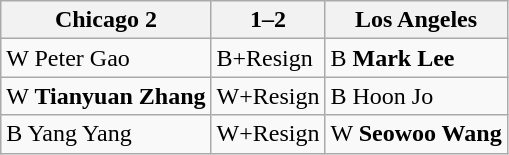<table class="wikitable">
<tr>
<th>Chicago 2</th>
<th>1–2</th>
<th>Los Angeles</th>
</tr>
<tr>
<td>W Peter Gao</td>
<td>B+Resign</td>
<td>B <strong>Mark Lee</strong></td>
</tr>
<tr>
<td>W <strong>Tianyuan Zhang</strong></td>
<td>W+Resign</td>
<td>B Hoon Jo</td>
</tr>
<tr>
<td>B Yang Yang</td>
<td>W+Resign</td>
<td>W <strong>Seowoo Wang</strong></td>
</tr>
</table>
